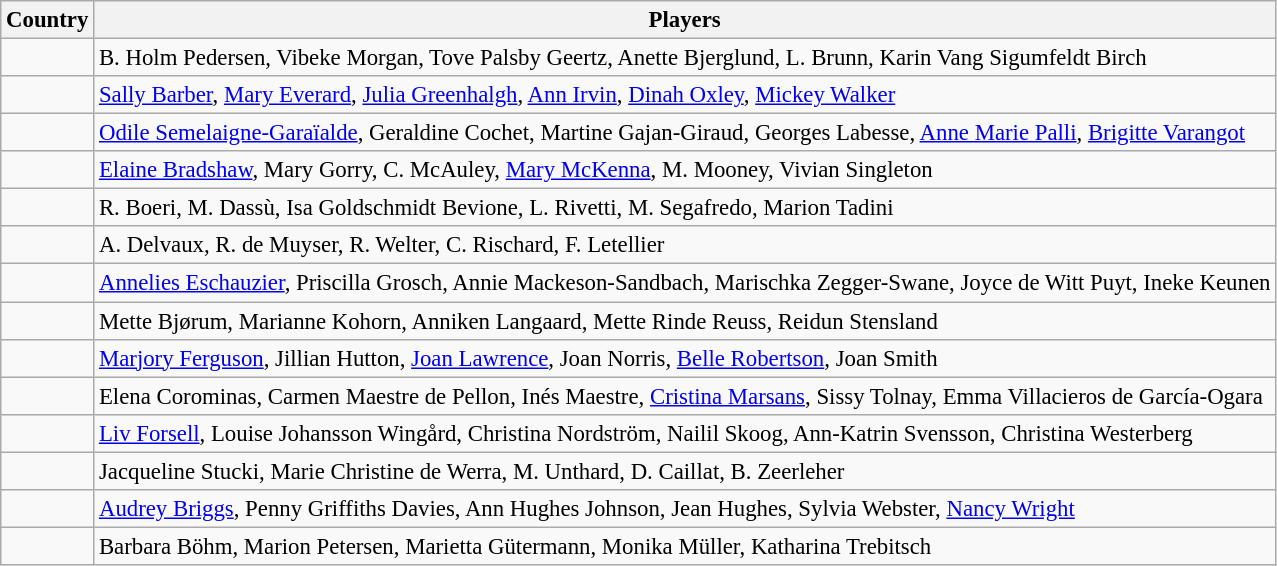<table class="wikitable" style="font-size:95%;">
<tr>
<th>Country</th>
<th>Players</th>
</tr>
<tr>
<td></td>
<td>B. Holm Pedersen, Vibeke Morgan, Tove Palsby Geertz, Anette Bjerglund, L. Brunn, Karin Vang Sigumfeldt Birch</td>
</tr>
<tr>
<td></td>
<td><a href='#'>Sally Barber</a>, <a href='#'>Mary Everard</a>, <a href='#'>Julia Greenhalgh</a>, <a href='#'>Ann Irvin</a>, <a href='#'>Dinah Oxley</a>, <a href='#'>Mickey Walker</a></td>
</tr>
<tr>
<td></td>
<td><a href='#'>Odile Semelaigne-Garaïalde</a>, Geraldine Cochet, Martine Gajan-Giraud, Georges Labesse, <a href='#'>Anne Marie Palli</a>, <a href='#'>Brigitte Varangot</a></td>
</tr>
<tr>
<td></td>
<td><a href='#'>Elaine Bradshaw</a>, Mary Gorry, C. McAuley,  <a href='#'>Mary McKenna</a>, M. Mooney, Vivian Singleton</td>
</tr>
<tr>
<td></td>
<td>R. Boeri, M. Dassù, Isa Goldschmidt Bevione, L. Rivetti, M. Segafredo, Marion Tadini</td>
</tr>
<tr>
<td></td>
<td>A. Delvaux, R. de Muyser, R. Welter, C. Rischard, F. Letellier</td>
</tr>
<tr>
<td></td>
<td><a href='#'>Annelies Eschauzier</a>, Priscilla Grosch, Annie Mackeson-Sandbach, Marischka Zegger-Swane, Joyce de Witt Puyt, Ineke Keunen</td>
</tr>
<tr>
<td></td>
<td>Mette Bjørum, Marianne Kohorn, Anniken Langaard, Mette Rinde Reuss, Reidun Stensland</td>
</tr>
<tr>
<td></td>
<td><a href='#'>Marjory Ferguson</a>, Jillian Hutton, <a href='#'>Joan Lawrence</a>, Joan Norris, <a href='#'>Belle Robertson</a>, Joan Smith</td>
</tr>
<tr>
<td></td>
<td>Elena Corominas, Carmen Maestre de Pellon, Inés Maestre, <a href='#'>Cristina Marsans</a>, Sissy Tolnay, Emma Villacieros de García-Ogara</td>
</tr>
<tr>
<td></td>
<td><a href='#'>Liv Forsell</a>, Louise Johansson Wingård, Christina Nordström, Nailil Skoog, Ann-Katrin Svensson, Christina Westerberg</td>
</tr>
<tr>
<td></td>
<td>Jacqueline Stucki, Marie Christine de Werra, M. Unthard, D. Caillat, B. Zeerleher</td>
</tr>
<tr>
<td></td>
<td><a href='#'>Audrey Briggs</a>, Penny Griffiths Davies, Ann Hughes Johnson, Jean Hughes, Sylvia Webster, <a href='#'>Nancy Wright</a></td>
</tr>
<tr>
<td></td>
<td>Barbara Böhm, Marion Petersen, Marietta Gütermann, Monika Müller, Katharina Trebitsch</td>
</tr>
</table>
